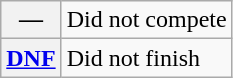<table class="wikitable">
<tr>
<th scope="row">—</th>
<td>Did not compete</td>
</tr>
<tr>
<th scope="row"><a href='#'>DNF</a></th>
<td>Did not finish</td>
</tr>
</table>
